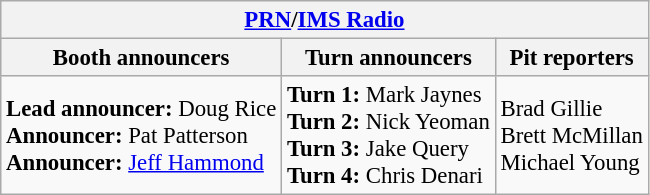<table class="wikitable" style="font-size: 95%">
<tr>
<th colspan="3"><a href='#'>PRN</a>/<a href='#'>IMS Radio</a></th>
</tr>
<tr>
<th>Booth announcers</th>
<th>Turn announcers</th>
<th>Pit reporters</th>
</tr>
<tr>
<td><strong>Lead announcer:</strong> Doug Rice<br><strong>Announcer:</strong> Pat Patterson<br><strong>Announcer:</strong> <a href='#'>Jeff Hammond</a></td>
<td><strong>Turn 1:</strong> Mark Jaynes <br><strong>Turn 2:</strong> Nick Yeoman<br><strong>Turn 3:</strong> Jake Query<br><strong>Turn 4:</strong> Chris Denari</td>
<td>Brad Gillie<br>Brett McMillan<br>Michael Young</td>
</tr>
</table>
